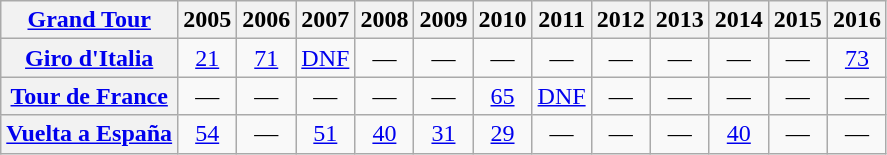<table class="wikitable plainrowheaders">
<tr>
<th scope="col"><a href='#'>Grand Tour</a></th>
<th scope="col">2005</th>
<th scope="col">2006</th>
<th scope="col">2007</th>
<th scope="col">2008</th>
<th scope="col">2009</th>
<th scope="col">2010</th>
<th scope="col">2011</th>
<th scope="col">2012</th>
<th scope="col">2013</th>
<th scope="col">2014</th>
<th scope="col">2015</th>
<th scope="col">2016</th>
</tr>
<tr style="text-align:center;">
<th scope="row"> <a href='#'>Giro d'Italia</a></th>
<td><a href='#'>21</a></td>
<td><a href='#'>71</a></td>
<td><a href='#'>DNF</a></td>
<td>—</td>
<td>—</td>
<td>—</td>
<td>—</td>
<td>—</td>
<td>—</td>
<td>—</td>
<td>—</td>
<td><a href='#'>73</a></td>
</tr>
<tr style="text-align:center;">
<th scope="row"> <a href='#'>Tour de France</a></th>
<td>—</td>
<td>—</td>
<td>—</td>
<td>—</td>
<td>—</td>
<td><a href='#'>65</a></td>
<td><a href='#'>DNF</a></td>
<td>—</td>
<td>—</td>
<td>—</td>
<td>—</td>
<td>—</td>
</tr>
<tr style="text-align:center;">
<th scope="row"> <a href='#'>Vuelta a España</a></th>
<td><a href='#'>54</a></td>
<td>—</td>
<td><a href='#'>51</a></td>
<td><a href='#'>40</a></td>
<td><a href='#'>31</a></td>
<td><a href='#'>29</a></td>
<td>—</td>
<td>—</td>
<td>—</td>
<td><a href='#'>40</a></td>
<td>—</td>
<td>—</td>
</tr>
</table>
